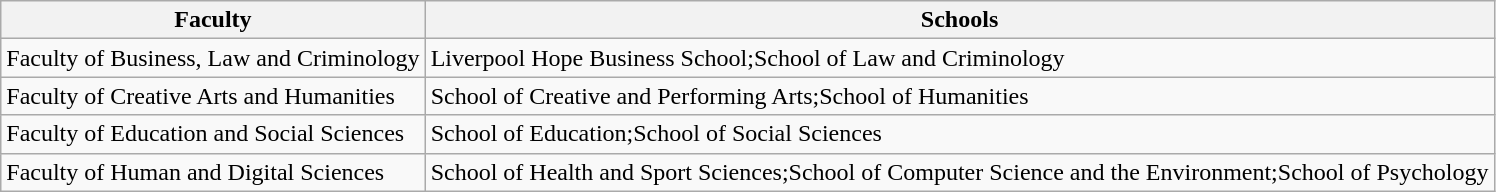<table class="wikitable">
<tr>
<th>Faculty</th>
<th>Schools</th>
</tr>
<tr>
<td>Faculty of Business, Law and Criminology</td>
<td>Liverpool Hope Business School;School of Law and Criminology</td>
</tr>
<tr>
<td>Faculty of Creative Arts and Humanities</td>
<td>School of Creative and Performing Arts;School of Humanities</td>
</tr>
<tr>
<td>Faculty of Education and Social Sciences</td>
<td>School of Education;School of Social Sciences</td>
</tr>
<tr>
<td>Faculty of Human and Digital Sciences</td>
<td>School of Health and Sport Sciences;School of Computer Science and the Environment;School of Psychology</td>
</tr>
</table>
